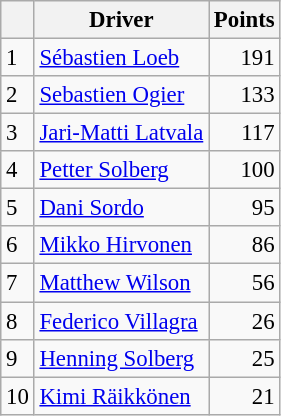<table class="wikitable" style="font-size: 95%;">
<tr>
<th></th>
<th>Driver</th>
<th>Points</th>
</tr>
<tr>
<td>1</td>
<td> <a href='#'>Sébastien Loeb</a></td>
<td align="right">191</td>
</tr>
<tr>
<td>2</td>
<td> <a href='#'>Sebastien Ogier</a></td>
<td align="right">133</td>
</tr>
<tr>
<td>3</td>
<td> <a href='#'>Jari-Matti Latvala</a></td>
<td align="right">117</td>
</tr>
<tr>
<td>4</td>
<td> <a href='#'>Petter Solberg</a></td>
<td align="right">100</td>
</tr>
<tr>
<td>5</td>
<td> <a href='#'>Dani Sordo</a></td>
<td align="right">95</td>
</tr>
<tr>
<td>6</td>
<td> <a href='#'>Mikko Hirvonen</a></td>
<td align="right">86</td>
</tr>
<tr>
<td>7</td>
<td> <a href='#'>Matthew Wilson</a></td>
<td align="right">56</td>
</tr>
<tr>
<td>8</td>
<td> <a href='#'>Federico Villagra</a></td>
<td align="right">26</td>
</tr>
<tr>
<td>9</td>
<td> <a href='#'>Henning Solberg</a></td>
<td align="right">25</td>
</tr>
<tr>
<td>10</td>
<td> <a href='#'>Kimi Räikkönen</a></td>
<td align="right">21</td>
</tr>
</table>
